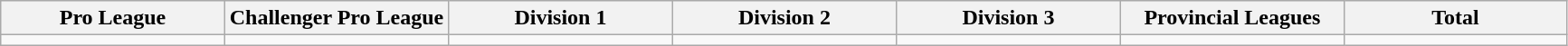<table class="wikitable">
<tr>
<th width="14.3%">Pro League</th>
<th width="14.3%">Challenger Pro League</th>
<th width="14.3%">Division 1</th>
<th width="14.3%">Division 2</th>
<th width="14.3%">Division 3</th>
<th width="14.3%">Provincial Leagues</th>
<th width="14.3%">Total</th>
</tr>
<tr>
<td></td>
<td></td>
<td></td>
<td></td>
<td></td>
<td></td>
<td></td>
</tr>
</table>
